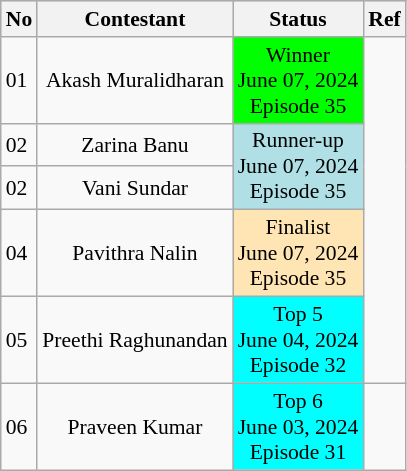<table class="wikitable sortable" style="font-size:90%;">
<tr style="background:#C1D8FF;">
<th>No</th>
<th>Contestant</th>
<th>Status</th>
<th>Ref</th>
</tr>
<tr>
<td>01</td>
<td style="text-align: center;">Akash Muralidharan</td>
<td style="text-align: center; background: #00FF00;">Winner<br>June 07, 2024<br>Episode 35</td>
<td rowspan="5"></td>
</tr>
<tr>
<td>02</td>
<td style="text-align: center;">Zarina Banu</td>
<td rowspan="2" style="text-align: center; background: #B0E0E6;">Runner-up<br>June 07, 2024<br>Episode 35</td>
</tr>
<tr>
<td>02</td>
<td style="text-align: center;">Vani Sundar</td>
</tr>
<tr>
<td>04</td>
<td style="text-align: center;">Pavithra Nalin</td>
<td style="text-align: center; background: #FFE5B4;">Finalist<br>June 07, 2024<br>Episode 35</td>
</tr>
<tr>
<td>05</td>
<td style="text-align: center;">Preethi Raghunandan</td>
<td style="text-align: center; background: cyan;">Top 5<br>June 04, 2024<br>Episode 32</td>
</tr>
<tr>
<td>06</td>
<td style="text-align: center;">Praveen Kumar</td>
<td style="text-align: center; background: cyan;">Top 6<br>June 03, 2024<br>Episode 31</td>
<td></td>
</tr>
</table>
